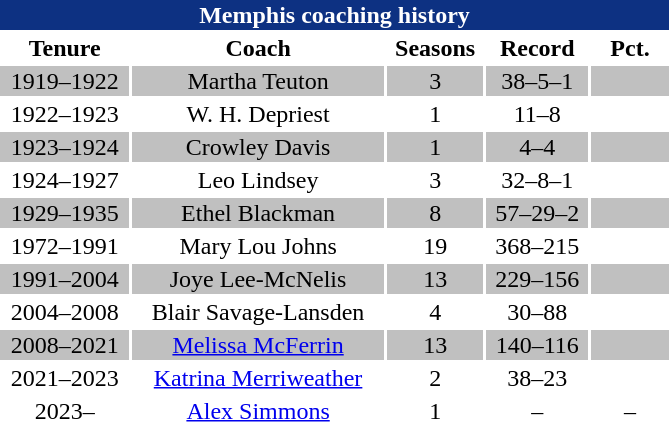<table class="toccolours" width="450px">
<tr>
<th colspan="5" style="text-align: center; background:#0D3182; color:white"><strong>Memphis coaching history</strong></th>
</tr>
<tr>
<th>Tenure</th>
<th>Coach</th>
<th>Seasons</th>
<th>Record</th>
<th>Pct.</th>
</tr>
<tr align=center bgcolor=silver>
<td>1919–1922</td>
<td>Martha Teuton</td>
<td>3</td>
<td>38–5–1</td>
<td width=50></td>
</tr>
<tr align=center>
<td>1922–1923</td>
<td>W. H. Depriest</td>
<td>1</td>
<td>11–8</td>
<td width=50></td>
</tr>
<tr align=center bgcolor=silver>
<td>1923–1924</td>
<td>Crowley Davis</td>
<td>1</td>
<td>4–4</td>
<td width=50></td>
</tr>
<tr align=center>
<td>1924–1927</td>
<td>Leo Lindsey</td>
<td>3</td>
<td>32–8–1</td>
<td width=50></td>
</tr>
<tr align=center bgcolor=silver>
<td>1929–1935</td>
<td>Ethel Blackman</td>
<td>8</td>
<td>57–29–2</td>
<td width=50></td>
</tr>
<tr align=center>
<td>1972–1991</td>
<td>Mary Lou Johns</td>
<td>19</td>
<td>368–215</td>
<td width=50></td>
</tr>
<tr align=center bgcolor=silver>
<td>1991–2004</td>
<td>Joye Lee-McNelis</td>
<td>13</td>
<td>229–156</td>
<td width=50></td>
</tr>
<tr align=center>
<td>2004–2008</td>
<td>Blair Savage-Lansden</td>
<td>4</td>
<td>30–88</td>
<td width=50></td>
</tr>
<tr align=center bgcolor=silver>
<td>2008–2021</td>
<td><a href='#'>Melissa McFerrin</a></td>
<td>13</td>
<td>140–116</td>
<td width=50></td>
</tr>
<tr align=center>
<td>2021–2023</td>
<td><a href='#'>Katrina Merriweather</a></td>
<td>2</td>
<td>38–23</td>
<td width=50></td>
</tr>
<tr align=center>
<td>2023–</td>
<td><a href='#'>Alex Simmons</a></td>
<td>1</td>
<td>–</td>
<td width=50>–</td>
</tr>
</table>
